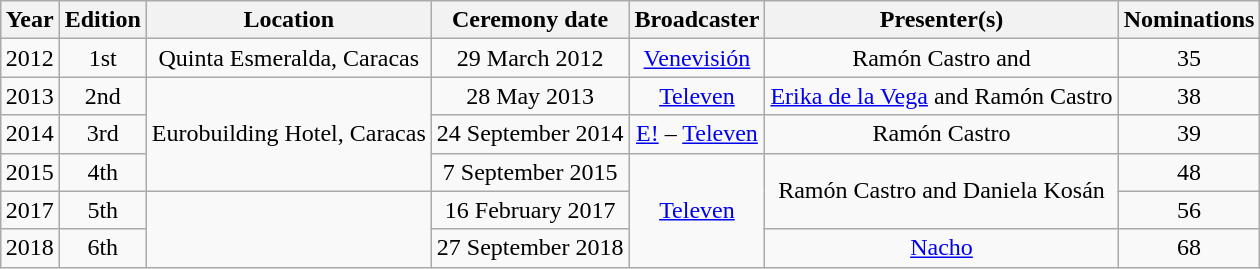<table class="wikitable" style="text-align:center; margin:auto;">
<tr>
<th>Year</th>
<th>Edition</th>
<th>Location</th>
<th>Ceremony date</th>
<th>Broadcaster</th>
<th>Presenter(s)</th>
<th>Nominations</th>
</tr>
<tr>
<td>2012</td>
<td>1st</td>
<td>Quinta Esmeralda, Caracas</td>
<td>29 March 2012</td>
<td><a href='#'>Venevisión</a></td>
<td>Ramón Castro and </td>
<td>35</td>
</tr>
<tr>
<td>2013</td>
<td>2nd</td>
<td rowspan="3">Eurobuilding Hotel, Caracas</td>
<td>28 May 2013</td>
<td><a href='#'>Televen</a></td>
<td><a href='#'>Erika de la Vega</a> and Ramón Castro</td>
<td>38</td>
</tr>
<tr>
<td>2014</td>
<td>3rd</td>
<td>24 September 2014</td>
<td><a href='#'>E!</a> – <a href='#'>Televen</a></td>
<td>Ramón Castro</td>
<td>39</td>
</tr>
<tr>
<td>2015</td>
<td>4th</td>
<td>7 September 2015</td>
<td rowspan="3"><a href='#'>Televen</a></td>
<td rowspan="2">Ramón Castro and Daniela Kosán</td>
<td>48</td>
</tr>
<tr>
<td>2017</td>
<td>5th</td>
<td rowspan="2"></td>
<td>16 February 2017</td>
<td>56</td>
</tr>
<tr>
<td>2018</td>
<td>6th</td>
<td>27 September 2018</td>
<td><a href='#'>Nacho</a></td>
<td>68</td>
</tr>
</table>
